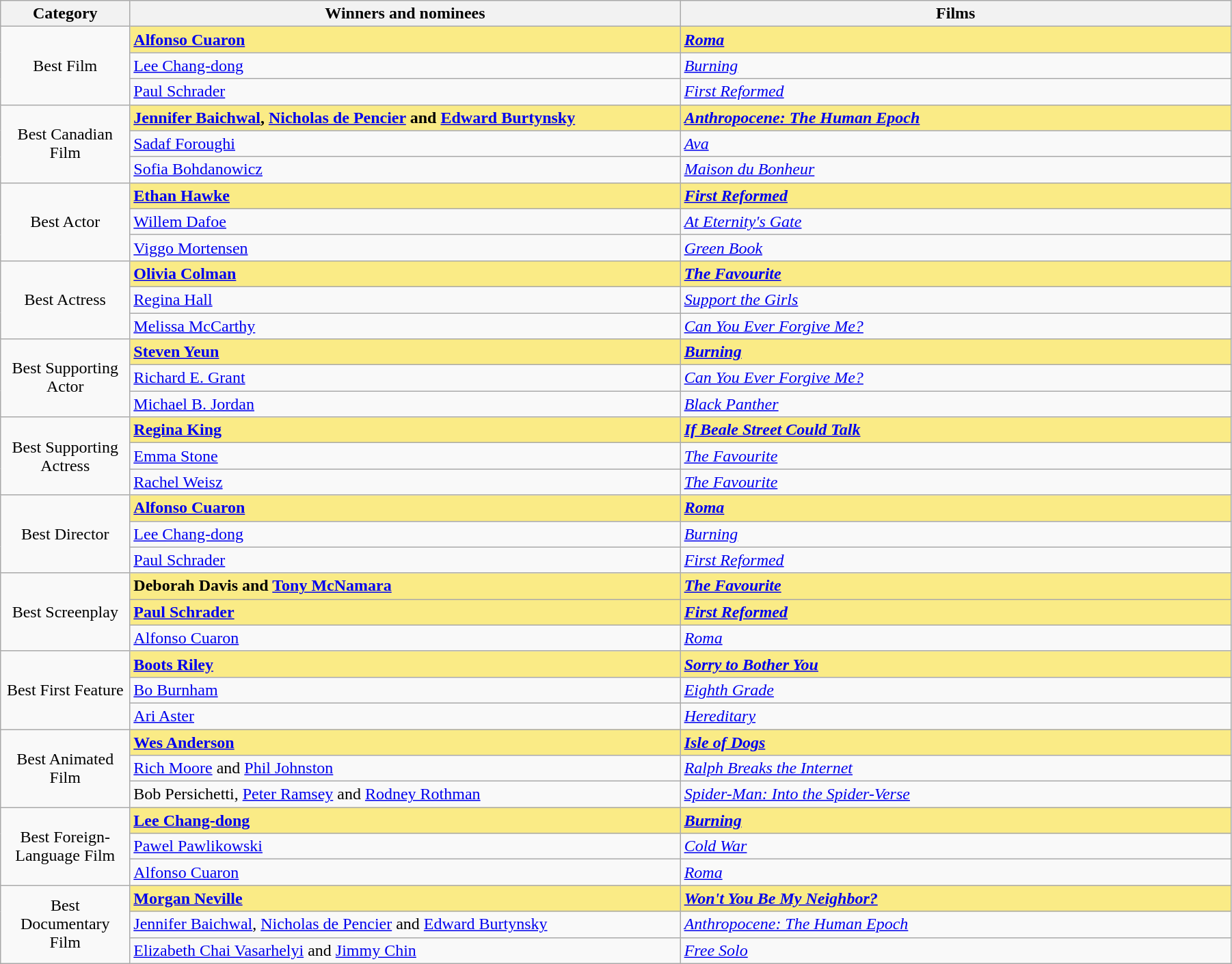<table class="wikitable" width="95%" cellpadding="5">
<tr>
<th width="100"><strong>Category</strong></th>
<th width="450"><strong>Winners and nominees</strong></th>
<th width="450"><strong>Films</strong></th>
</tr>
<tr>
<td style="text-align:center;" rowspan=3>Best Film</td>
<td style="background:#FAEB86;"><strong><a href='#'>Alfonso Cuaron</a></strong></td>
<td style="background:#FAEB86;"><strong><em><a href='#'>Roma</a></em></strong></td>
</tr>
<tr>
<td><a href='#'>Lee Chang-dong</a></td>
<td><em><a href='#'>Burning</a></em></td>
</tr>
<tr>
<td><a href='#'>Paul Schrader</a></td>
<td><em><a href='#'>First Reformed</a></em></td>
</tr>
<tr>
<td style="text-align:center;" rowspan=3>Best Canadian Film</td>
<td style="background:#FAEB86;"><strong><a href='#'>Jennifer Baichwal</a>, <a href='#'>Nicholas de Pencier</a> and <a href='#'>Edward Burtynsky</a></strong></td>
<td style="background:#FAEB86;"><strong><em><a href='#'>Anthropocene: The Human Epoch</a></em></strong></td>
</tr>
<tr>
<td><a href='#'>Sadaf Foroughi</a></td>
<td><em><a href='#'>Ava</a></em></td>
</tr>
<tr>
<td><a href='#'>Sofia Bohdanowicz</a></td>
<td><em><a href='#'>Maison du Bonheur</a></em></td>
</tr>
<tr>
<td style="text-align:center;" rowspan=3>Best Actor</td>
<td style="background:#FAEB86;"><strong><a href='#'>Ethan Hawke</a></strong></td>
<td style="background:#FAEB86;"><strong><em><a href='#'>First Reformed</a></em></strong></td>
</tr>
<tr>
<td><a href='#'>Willem Dafoe</a></td>
<td><em><a href='#'>At Eternity's Gate</a></em></td>
</tr>
<tr>
<td><a href='#'>Viggo Mortensen</a></td>
<td><em><a href='#'>Green Book</a></em></td>
</tr>
<tr>
<td style="text-align:center;" rowspan=3>Best Actress</td>
<td style="background:#FAEB86;"><strong><a href='#'>Olivia Colman</a></strong></td>
<td style="background:#FAEB86;"><strong><em><a href='#'>The Favourite</a></em></strong></td>
</tr>
<tr>
<td><a href='#'>Regina Hall</a></td>
<td><em><a href='#'>Support the Girls</a></em></td>
</tr>
<tr>
<td><a href='#'>Melissa McCarthy</a></td>
<td><em><a href='#'>Can You Ever Forgive Me?</a></em></td>
</tr>
<tr>
<td style="text-align:center;" rowspan=3>Best Supporting Actor</td>
<td style="background:#FAEB86;"><strong><a href='#'>Steven Yeun</a></strong></td>
<td style="background:#FAEB86;"><strong><em><a href='#'>Burning</a></em></strong></td>
</tr>
<tr>
<td><a href='#'>Richard E. Grant</a></td>
<td><em><a href='#'>Can You Ever Forgive Me?</a></em></td>
</tr>
<tr>
<td><a href='#'>Michael B. Jordan</a></td>
<td><em><a href='#'>Black Panther</a></em></td>
</tr>
<tr>
<td style="text-align:center;" rowspan=3>Best Supporting Actress</td>
<td style="background:#FAEB86;"><strong><a href='#'>Regina King</a></strong></td>
<td style="background:#FAEB86;"><strong><em><a href='#'>If Beale Street Could Talk</a></em></strong></td>
</tr>
<tr>
<td><a href='#'>Emma Stone</a></td>
<td><em><a href='#'>The Favourite</a></em></td>
</tr>
<tr>
<td><a href='#'>Rachel Weisz</a></td>
<td><em><a href='#'>The Favourite</a></em></td>
</tr>
<tr>
<td style="text-align:center;" rowspan=3>Best Director</td>
<td style="background:#FAEB86;"><strong><a href='#'>Alfonso Cuaron</a></strong></td>
<td style="background:#FAEB86;"><strong><em><a href='#'>Roma</a></em></strong></td>
</tr>
<tr>
<td><a href='#'>Lee Chang-dong</a></td>
<td><em><a href='#'>Burning</a></em></td>
</tr>
<tr>
<td><a href='#'>Paul Schrader</a></td>
<td><em><a href='#'>First Reformed</a></em></td>
</tr>
<tr>
<td rowspan=3 style="text-align:center;">Best Screenplay</td>
<td style="background:#FAEB86;"><strong>Deborah Davis and <a href='#'>Tony McNamara</a></strong></td>
<td style="background:#FAEB86;"><strong><em><a href='#'>The Favourite</a></em></strong></td>
</tr>
<tr>
<td style="background:#FAEB86;"><strong><a href='#'>Paul Schrader</a></strong></td>
<td style="background:#FAEB86;"><strong><em><a href='#'>First Reformed</a></em></strong></td>
</tr>
<tr>
<td><a href='#'>Alfonso Cuaron</a></td>
<td><em><a href='#'>Roma</a></em></td>
</tr>
<tr>
<td style="text-align:center;" rowspan=3>Best First Feature</td>
<td style="background:#FAEB86;"><strong><a href='#'>Boots Riley</a></strong></td>
<td style="background:#FAEB86;"><strong><em><a href='#'>Sorry to Bother You</a></em></strong></td>
</tr>
<tr>
<td><a href='#'>Bo Burnham</a></td>
<td><em><a href='#'>Eighth Grade</a></em></td>
</tr>
<tr>
<td><a href='#'>Ari Aster</a></td>
<td><em><a href='#'>Hereditary</a></em></td>
</tr>
<tr>
<td style="text-align:center;" rowspan=3>Best Animated Film</td>
<td style="background:#FAEB86;"><strong><a href='#'>Wes Anderson</a></strong></td>
<td style="background:#FAEB86;"><strong><em><a href='#'>Isle of Dogs</a></em></strong></td>
</tr>
<tr>
<td><a href='#'>Rich Moore</a> and <a href='#'>Phil Johnston</a></td>
<td><em><a href='#'>Ralph Breaks the Internet</a></em></td>
</tr>
<tr>
<td>Bob Persichetti, <a href='#'>Peter Ramsey</a> and <a href='#'>Rodney Rothman</a></td>
<td><em><a href='#'>Spider-Man: Into the Spider-Verse</a></em></td>
</tr>
<tr>
<td style="text-align:center;" rowspan=3>Best Foreign-Language Film</td>
<td style="background:#FAEB86;"><strong><a href='#'>Lee Chang-dong</a></strong></td>
<td style="background:#FAEB86;"><strong><em><a href='#'>Burning</a></em></strong></td>
</tr>
<tr>
<td><a href='#'>Pawel Pawlikowski</a></td>
<td><em><a href='#'>Cold War</a></em></td>
</tr>
<tr>
<td><a href='#'>Alfonso Cuaron</a></td>
<td><em><a href='#'>Roma</a></em></td>
</tr>
<tr>
<td style="text-align:center;" rowspan=3>Best Documentary Film</td>
<td style="background:#FAEB86;"><strong><a href='#'>Morgan Neville</a></strong></td>
<td style="background:#FAEB86;"><strong><em><a href='#'>Won't You Be My Neighbor?</a></em></strong></td>
</tr>
<tr>
<td><a href='#'>Jennifer Baichwal</a>, <a href='#'>Nicholas de Pencier</a> and <a href='#'>Edward Burtynsky</a></td>
<td><em><a href='#'>Anthropocene: The Human Epoch</a></em></td>
</tr>
<tr>
<td><a href='#'>Elizabeth Chai Vasarhelyi</a> and <a href='#'>Jimmy Chin</a></td>
<td><em><a href='#'>Free Solo</a></em></td>
</tr>
</table>
